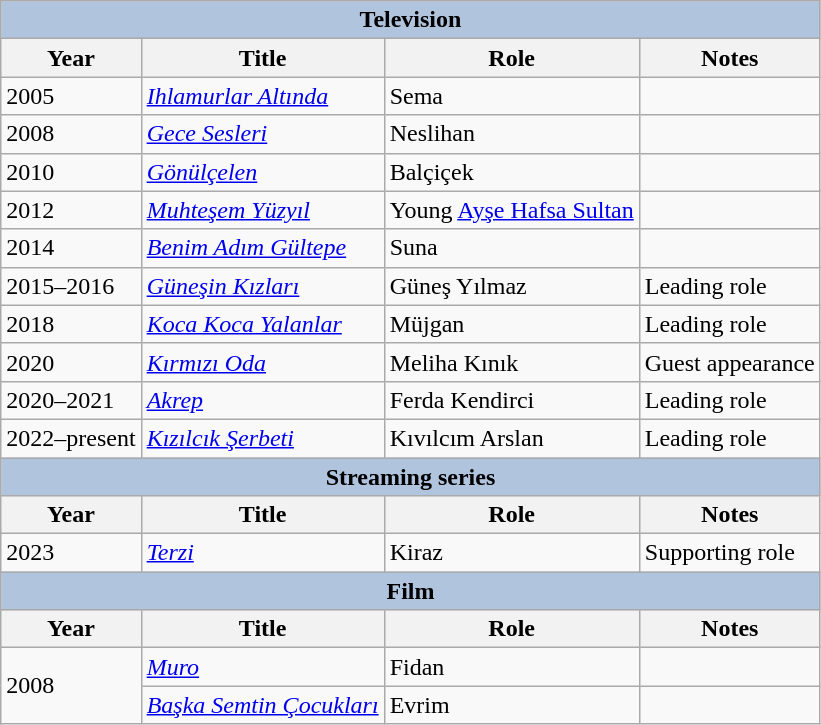<table class="wikitable">
<tr>
<th colspan="4" style="background:LightSteelBlue">Television</th>
</tr>
<tr>
<th>Year</th>
<th>Title</th>
<th>Role</th>
<th>Notes</th>
</tr>
<tr>
<td>2005</td>
<td><em><a href='#'>Ihlamurlar Altında</a></em></td>
<td>Sema</td>
<td></td>
</tr>
<tr>
<td>2008</td>
<td><em><a href='#'>Gece Sesleri</a></em></td>
<td>Neslihan</td>
<td></td>
</tr>
<tr>
<td>2010</td>
<td><em><a href='#'>Gönülçelen</a></em></td>
<td>Balçiçek</td>
<td></td>
</tr>
<tr>
<td>2012</td>
<td><em><a href='#'>Muhteşem Yüzyıl</a></em></td>
<td>Young <a href='#'>Ayşe Hafsa Sultan</a></td>
<td></td>
</tr>
<tr>
<td>2014</td>
<td><em><a href='#'>Benim Adım Gültepe</a></em></td>
<td>Suna</td>
<td></td>
</tr>
<tr>
<td>2015–2016</td>
<td><em><a href='#'>Güneşin Kızları</a></em></td>
<td>Güneş Yılmaz</td>
<td>Leading role</td>
</tr>
<tr>
<td>2018</td>
<td><em><a href='#'>Koca Koca Yalanlar</a></em></td>
<td>Müjgan</td>
<td>Leading role</td>
</tr>
<tr>
<td>2020</td>
<td><em><a href='#'>Kırmızı Oda</a></em></td>
<td>Meliha Kınık</td>
<td>Guest appearance</td>
</tr>
<tr>
<td>2020–2021</td>
<td><a href='#'><em>Akrep</em></a></td>
<td>Ferda Kendirci</td>
<td>Leading role</td>
</tr>
<tr>
<td>2022–present</td>
<td><em><a href='#'>Kızılcık Şerbeti</a></em></td>
<td>Kıvılcım Arslan</td>
<td>Leading role</td>
</tr>
<tr>
<th colspan="4" style="background:LightSteelBlue">Streaming series</th>
</tr>
<tr>
<th>Year</th>
<th>Title</th>
<th>Role</th>
<th>Notes</th>
</tr>
<tr>
<td>2023</td>
<td><a href='#'><em>Terzi</em></a></td>
<td>Kiraz</td>
<td>Supporting role</td>
</tr>
<tr>
<th colspan="4" style="background:LightSteelBlue">Film</th>
</tr>
<tr>
<th>Year</th>
<th>Title</th>
<th>Role</th>
<th>Notes</th>
</tr>
<tr>
<td rowspan="2">2008</td>
<td><em><a href='#'>Muro</a></em></td>
<td>Fidan</td>
<td></td>
</tr>
<tr>
<td><em><a href='#'>Başka Semtin Çocukları</a></em></td>
<td>Evrim</td>
<td></td>
</tr>
</table>
